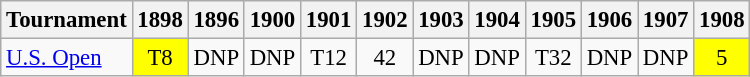<table class="wikitable" style="font-size:95%;text-align:center;">
<tr>
<th>Tournament</th>
<th>1898</th>
<th>1896</th>
<th>1900</th>
<th>1901</th>
<th>1902</th>
<th>1903</th>
<th>1904</th>
<th>1905</th>
<th>1906</th>
<th>1907</th>
<th>1908</th>
</tr>
<tr>
<td align=left><a href='#'>U.S. Open</a></td>
<td style="background:yellow;">T8</td>
<td>DNP</td>
<td>DNP</td>
<td>T12</td>
<td>42</td>
<td>DNP</td>
<td>DNP</td>
<td>T32</td>
<td>DNP</td>
<td>DNP</td>
<td style="background:yellow;">5</td>
</tr>
</table>
